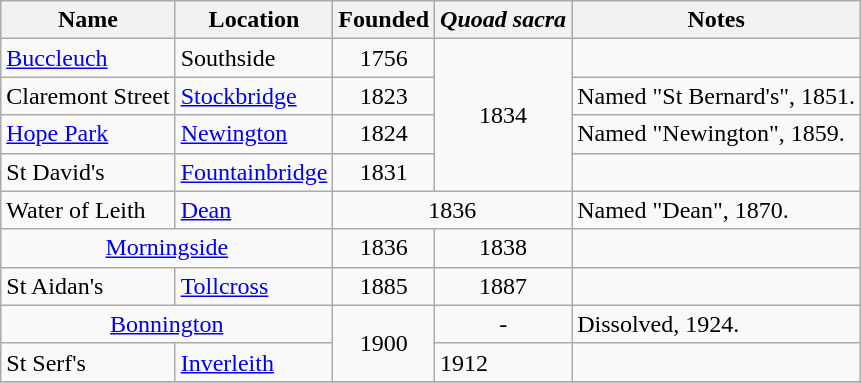<table class="wikitable">
<tr>
<th>Name</th>
<th>Location</th>
<th>Founded</th>
<th><em>Quoad sacra</em></th>
<th>Notes</th>
</tr>
<tr>
<td><a href='#'>Buccleuch</a></td>
<td>Southside</td>
<td style="text-align: center;">1756</td>
<td rowspan="4" style="text-align: center;">1834</td>
<td></td>
</tr>
<tr>
<td>Claremont Street</td>
<td><a href='#'>Stockbridge</a></td>
<td style="text-align: center;">1823</td>
<td> Named "St Bernard's", 1851.</td>
</tr>
<tr>
<td><a href='#'>Hope Park</a></td>
<td><a href='#'>Newington</a></td>
<td style="text-align: center;">1824</td>
<td> Named "Newington", 1859.</td>
</tr>
<tr>
<td>St David's</td>
<td><a href='#'>Fountainbridge</a></td>
<td style="text-align: center;">1831</td>
<td></td>
</tr>
<tr>
<td>Water of Leith</td>
<td><a href='#'>Dean</a></td>
<td colspan="2" style="text-align: center;">1836</td>
<td>Named "Dean", 1870.</td>
</tr>
<tr>
<td colspan="2" style="text-align: center;"><a href='#'>Morningside</a></td>
<td style="text-align: center;">1836</td>
<td style="text-align: center;">1838</td>
<td></td>
</tr>
<tr>
<td>St Aidan's</td>
<td><a href='#'>Tollcross</a></td>
<td style="text-align: center;">1885</td>
<td style="text-align: center;">1887</td>
<td></td>
</tr>
<tr>
<td colspan="2" style="text-align: center;"><a href='#'>Bonnington</a></td>
<td rowspan="2" style="text-align: center;">1900</td>
<td style="text-align: center;">-</td>
<td>Dissolved, 1924.</td>
</tr>
<tr>
<td>St Serf's</td>
<td><a href='#'>Inverleith</a></td>
<td>1912</td>
<td></td>
</tr>
<tr>
</tr>
</table>
